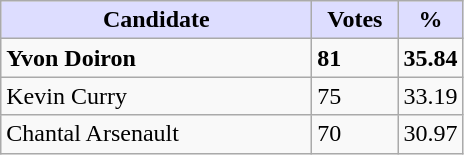<table class="wikitable">
<tr>
<th style="background:#ddf; width:200px;">Candidate</th>
<th style="background:#ddf; width:50px;">Votes</th>
<th style="background:#ddf; width:30px;">%</th>
</tr>
<tr>
<td><strong>Yvon Doiron</strong></td>
<td><strong>81</strong></td>
<td><strong>35.84</strong></td>
</tr>
<tr>
<td>Kevin Curry</td>
<td>75</td>
<td>33.19</td>
</tr>
<tr>
<td>Chantal Arsenault</td>
<td>70</td>
<td>30.97</td>
</tr>
</table>
